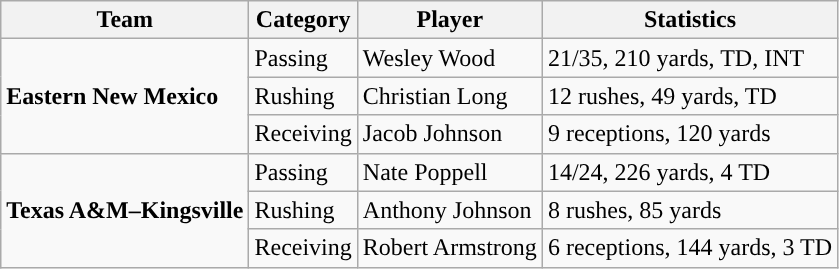<table class="wikitable" style="float: left;">
<tr>
<th>Team</th>
<th>Category</th>
<th>Player</th>
<th>Statistics</th>
</tr>
<tr>
<td rowspan=3><strong>Eastern New Mexico</strong></td>
<td>Passing</td>
<td>Wesley Wood</td>
<td>21/35, 210 yards, TD, INT</td>
</tr>
<tr>
<td>Rushing</td>
<td>Christian Long</td>
<td>12 rushes, 49 yards, TD</td>
</tr>
<tr>
<td>Receiving</td>
<td>Jacob Johnson</td>
<td>9 receptions, 120 yards</td>
</tr>
<tr>
<td rowspan=3><strong>Texas A&M–Kingsville</strong></td>
<td>Passing</td>
<td>Nate Poppell</td>
<td>14/24, 226 yards, 4 TD</td>
</tr>
<tr>
<td>Rushing</td>
<td>Anthony Johnson</td>
<td>8 rushes, 85 yards</td>
</tr>
<tr>
<td>Receiving</td>
<td>Robert Armstrong</td>
<td>6 receptions, 144 yards, 3 TD</td>
</tr>
</table>
